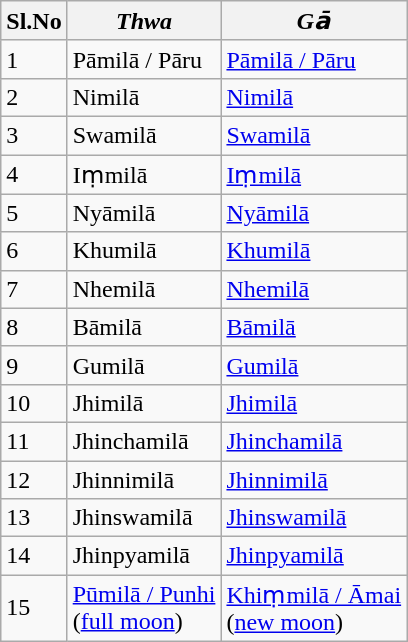<table class="wikitable">
<tr>
<th>Sl.No</th>
<th><em>Thwa</em></th>
<th><em>Gа̄</em></th>
</tr>
<tr>
<td>1</td>
<td>Pāmilā / Pāru</td>
<td><a href='#'>Pāmilā / Pāru</a></td>
</tr>
<tr>
<td>2</td>
<td>Nimilā</td>
<td><a href='#'>Nimilā</a></td>
</tr>
<tr>
<td>3</td>
<td>Swamilā</td>
<td><a href='#'>Swamilā</a></td>
</tr>
<tr>
<td>4</td>
<td>Iṃmilā</td>
<td><a href='#'>Iṃmilā</a></td>
</tr>
<tr>
<td>5</td>
<td>Nyāmilā</td>
<td><a href='#'>Nyāmilā</a></td>
</tr>
<tr>
<td>6</td>
<td>Khumilā</td>
<td><a href='#'>Khumilā</a></td>
</tr>
<tr>
<td>7</td>
<td>Nhemilā</td>
<td><a href='#'>Nhemilā</a></td>
</tr>
<tr>
<td>8</td>
<td>Bāmilā</td>
<td><a href='#'>Bāmilā</a></td>
</tr>
<tr>
<td>9</td>
<td>Gumilā</td>
<td><a href='#'>Gumilā</a></td>
</tr>
<tr>
<td>10</td>
<td>Jhimilā</td>
<td><a href='#'>Jhimilā</a></td>
</tr>
<tr>
<td>11</td>
<td>Jhinchamilā</td>
<td><a href='#'>Jhinchamilā</a></td>
</tr>
<tr>
<td>12</td>
<td>Jhinnimilā</td>
<td><a href='#'>Jhinnimilā</a></td>
</tr>
<tr>
<td>13</td>
<td>Jhinswamilā</td>
<td><a href='#'>Jhinswamilā</a></td>
</tr>
<tr>
<td>14</td>
<td>Jhinpyamilā</td>
<td><a href='#'>Jhinpyamilā</a></td>
</tr>
<tr>
<td>15</td>
<td><a href='#'>Pūmilā / Punhi</a><br>(<a href='#'>full moon</a>)</td>
<td><a href='#'>Khiṃmilā / Āmai</a><br>(<a href='#'>new moon</a>)</td>
</tr>
</table>
